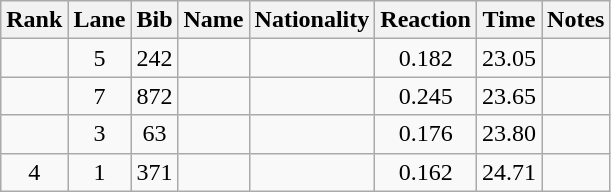<table class="wikitable sortable" style="text-align:center">
<tr>
<th>Rank</th>
<th>Lane</th>
<th>Bib</th>
<th>Name</th>
<th>Nationality</th>
<th>Reaction</th>
<th>Time</th>
<th>Notes</th>
</tr>
<tr>
<td></td>
<td>5</td>
<td>242</td>
<td align=left></td>
<td align=left></td>
<td>0.182</td>
<td>23.05</td>
<td></td>
</tr>
<tr>
<td></td>
<td>7</td>
<td>872</td>
<td align=left></td>
<td align=left></td>
<td>0.245</td>
<td>23.65</td>
<td></td>
</tr>
<tr>
<td></td>
<td>3</td>
<td>63</td>
<td align=left></td>
<td align=left></td>
<td>0.176</td>
<td>23.80</td>
<td></td>
</tr>
<tr>
<td>4</td>
<td>1</td>
<td>371</td>
<td align=left></td>
<td align=left></td>
<td>0.162</td>
<td>24.71</td>
<td></td>
</tr>
</table>
